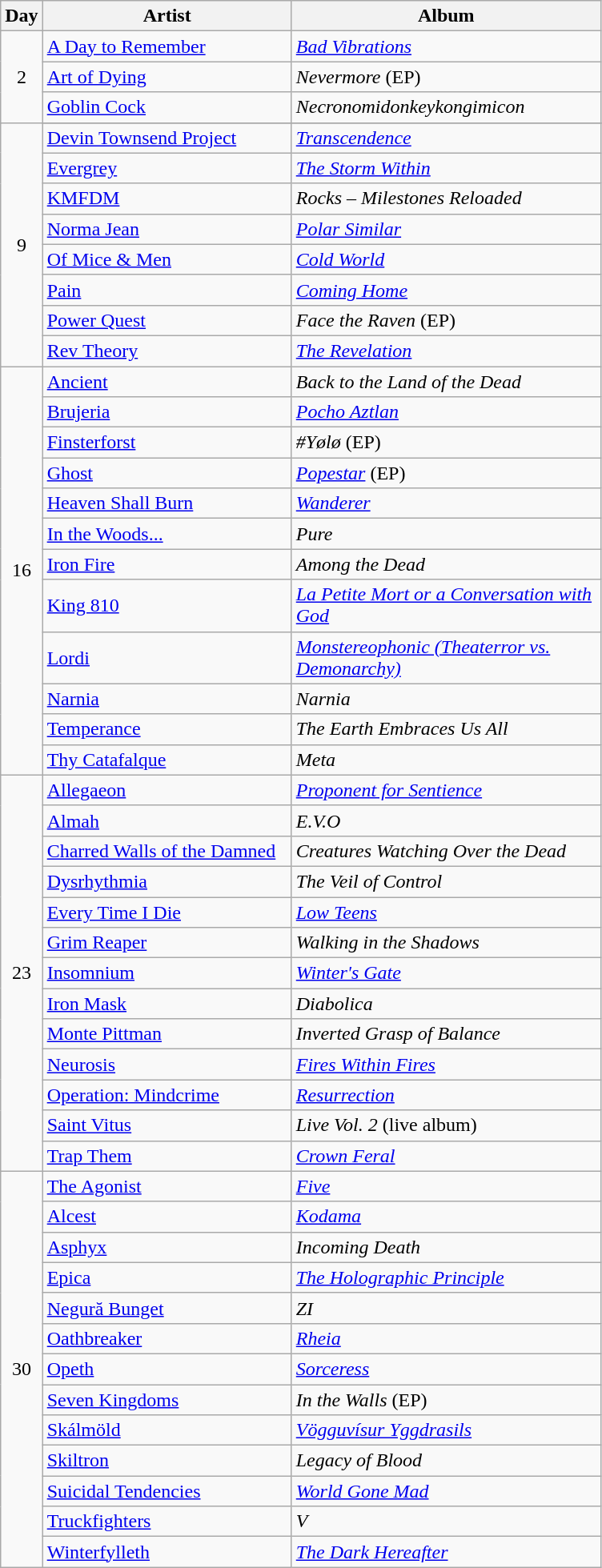<table class="wikitable">
<tr>
<th style="width:20px;">Day</th>
<th style="width:200px;">Artist</th>
<th style="width:250px;">Album</th>
</tr>
<tr>
<td style="text-align:center;" rowspan="3">2</td>
<td><a href='#'>A Day to Remember</a></td>
<td><em><a href='#'>Bad Vibrations</a></em></td>
</tr>
<tr>
<td><a href='#'>Art of Dying</a></td>
<td><em>Nevermore</em> (EP)</td>
</tr>
<tr>
<td><a href='#'>Goblin Cock</a></td>
<td><em>Necronomidonkeykongimicon</em></td>
</tr>
<tr>
<td style="text-align:center;" rowspan="9">9</td>
</tr>
<tr>
<td><a href='#'>Devin Townsend Project</a></td>
<td><em><a href='#'>Transcendence</a></em></td>
</tr>
<tr>
<td><a href='#'>Evergrey</a></td>
<td><em><a href='#'>The Storm Within</a></em></td>
</tr>
<tr>
<td><a href='#'>KMFDM</a></td>
<td><em>Rocks – Milestones Reloaded</em></td>
</tr>
<tr>
<td><a href='#'>Norma Jean</a></td>
<td><em><a href='#'>Polar Similar</a></em></td>
</tr>
<tr>
<td><a href='#'>Of Mice & Men</a></td>
<td><em><a href='#'>Cold World</a></em></td>
</tr>
<tr>
<td><a href='#'>Pain</a></td>
<td><em><a href='#'>Coming Home</a></em></td>
</tr>
<tr>
<td><a href='#'>Power Quest</a></td>
<td><em>Face the Raven</em> (EP)</td>
</tr>
<tr>
<td><a href='#'>Rev Theory</a></td>
<td><em><a href='#'>The Revelation</a></em></td>
</tr>
<tr>
<td style="text-align:center;" rowspan="12">16</td>
<td><a href='#'>Ancient</a></td>
<td><em>Back to the Land of the Dead</em></td>
</tr>
<tr>
<td><a href='#'>Brujeria</a></td>
<td><em><a href='#'>Pocho Aztlan</a></em></td>
</tr>
<tr>
<td><a href='#'>Finsterforst</a></td>
<td><em>#Yølø</em> (EP)</td>
</tr>
<tr>
<td><a href='#'>Ghost</a></td>
<td><em><a href='#'>Popestar</a></em> (EP)</td>
</tr>
<tr>
<td><a href='#'>Heaven Shall Burn</a></td>
<td><em><a href='#'>Wanderer</a></em></td>
</tr>
<tr>
<td><a href='#'>In the Woods...</a></td>
<td><em>Pure</em></td>
</tr>
<tr>
<td><a href='#'>Iron Fire</a></td>
<td><em>Among the Dead</em></td>
</tr>
<tr>
<td><a href='#'>King 810</a></td>
<td><em><a href='#'>La Petite Mort or a Conversation with God</a></em></td>
</tr>
<tr>
<td><a href='#'>Lordi</a></td>
<td><em><a href='#'>Monstereophonic (Theaterror vs. Demonarchy)</a></em></td>
</tr>
<tr>
<td><a href='#'>Narnia</a></td>
<td><em>Narnia</em></td>
</tr>
<tr>
<td><a href='#'>Temperance</a></td>
<td><em>The Earth Embraces Us All</em></td>
</tr>
<tr>
<td><a href='#'>Thy Catafalque</a></td>
<td><em>Meta</em></td>
</tr>
<tr>
<td style="text-align:center;" rowspan="13">23</td>
<td><a href='#'>Allegaeon</a></td>
<td><em><a href='#'>Proponent for Sentience</a></em></td>
</tr>
<tr>
<td><a href='#'>Almah</a></td>
<td><em>E.V.O</em></td>
</tr>
<tr>
<td><a href='#'>Charred Walls of the Damned</a></td>
<td><em>Creatures Watching Over the Dead</em></td>
</tr>
<tr>
<td><a href='#'>Dysrhythmia</a></td>
<td><em>The Veil of Control</em></td>
</tr>
<tr>
<td><a href='#'>Every Time I Die</a></td>
<td><em><a href='#'>Low Teens</a></em></td>
</tr>
<tr>
<td><a href='#'>Grim Reaper</a></td>
<td><em>Walking in the Shadows</em></td>
</tr>
<tr>
<td><a href='#'>Insomnium</a></td>
<td><em><a href='#'>Winter's Gate</a></em></td>
</tr>
<tr>
<td><a href='#'>Iron Mask</a></td>
<td><em>Diabolica</em></td>
</tr>
<tr>
<td><a href='#'>Monte Pittman</a></td>
<td><em>Inverted Grasp of Balance</em></td>
</tr>
<tr>
<td><a href='#'>Neurosis</a></td>
<td><em><a href='#'>Fires Within Fires</a></em></td>
</tr>
<tr>
<td><a href='#'>Operation: Mindcrime</a></td>
<td><em><a href='#'>Resurrection</a></em></td>
</tr>
<tr>
<td><a href='#'>Saint Vitus</a></td>
<td><em>Live Vol. 2</em> (live album)</td>
</tr>
<tr>
<td><a href='#'>Trap Them</a></td>
<td><em><a href='#'>Crown Feral</a></em></td>
</tr>
<tr>
<td style="text-align:center;" rowspan="13">30</td>
<td><a href='#'>The Agonist</a></td>
<td><em><a href='#'>Five</a></em></td>
</tr>
<tr>
<td><a href='#'>Alcest</a></td>
<td><em><a href='#'>Kodama</a></em></td>
</tr>
<tr>
<td><a href='#'>Asphyx</a></td>
<td><em>Incoming Death</em></td>
</tr>
<tr>
<td><a href='#'>Epica</a></td>
<td><em><a href='#'>The Holographic Principle</a></em></td>
</tr>
<tr>
<td><a href='#'>Negură Bunget</a></td>
<td><em>ZI</em></td>
</tr>
<tr>
<td><a href='#'>Oathbreaker</a></td>
<td><em><a href='#'>Rheia</a></em></td>
</tr>
<tr>
<td><a href='#'>Opeth</a></td>
<td><em><a href='#'>Sorceress</a></em></td>
</tr>
<tr>
<td><a href='#'>Seven Kingdoms</a></td>
<td><em>In the Walls</em> (EP)</td>
</tr>
<tr>
<td><a href='#'>Skálmöld</a></td>
<td><em><a href='#'>Vögguvísur Yggdrasils</a></em></td>
</tr>
<tr>
<td><a href='#'>Skiltron</a></td>
<td><em>Legacy of Blood</em></td>
</tr>
<tr>
<td><a href='#'>Suicidal Tendencies</a></td>
<td><em><a href='#'>World Gone Mad</a></em></td>
</tr>
<tr>
<td><a href='#'>Truckfighters</a></td>
<td><em>V</em></td>
</tr>
<tr>
<td><a href='#'>Winterfylleth</a></td>
<td><em><a href='#'>The Dark Hereafter</a></em></td>
</tr>
</table>
